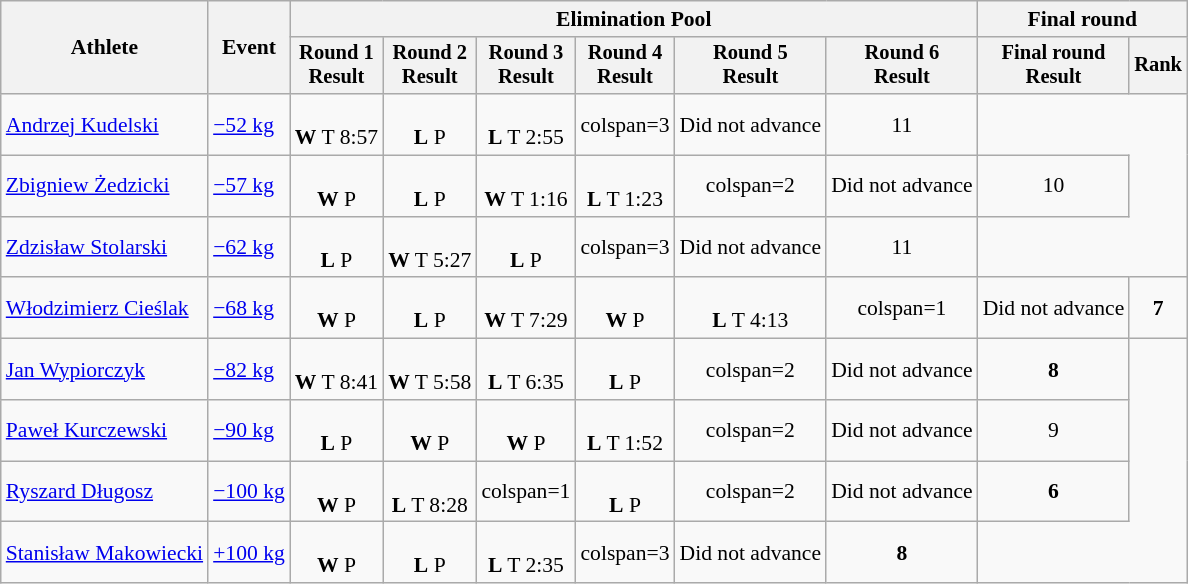<table class="wikitable" style="font-size:90%">
<tr>
<th rowspan="2">Athlete</th>
<th rowspan="2">Event</th>
<th colspan=6>Elimination Pool</th>
<th colspan=2>Final round</th>
</tr>
<tr style="font-size: 95%">
<th>Round 1<br>Result</th>
<th>Round 2<br>Result</th>
<th>Round 3<br>Result</th>
<th>Round 4<br>Result</th>
<th>Round 5<br>Result</th>
<th>Round 6<br>Result</th>
<th>Final round<br>Result</th>
<th>Rank</th>
</tr>
<tr align=center>
<td align=left><a href='#'>Andrzej Kudelski</a></td>
<td align=left><a href='#'>−52 kg</a></td>
<td><br><strong>W</strong> T 8:57</td>
<td><br><strong>L</strong> P</td>
<td><br><strong>L</strong> T 2:55</td>
<td>colspan=3 </td>
<td>Did not advance</td>
<td>11</td>
</tr>
<tr align=center>
<td align=left><a href='#'>Zbigniew Żedzicki</a></td>
<td align=left><a href='#'>−57 kg</a></td>
<td><br><strong>W</strong> P</td>
<td><br><strong>L</strong> P</td>
<td><br><strong>W</strong> T 1:16</td>
<td><br><strong>L</strong> T 1:23</td>
<td>colspan=2 </td>
<td>Did not advance</td>
<td>10</td>
</tr>
<tr align=center>
<td align=left><a href='#'>Zdzisław Stolarski</a></td>
<td align=left><a href='#'>−62 kg</a></td>
<td><br><strong>L</strong> P</td>
<td><br><strong>W</strong> T 5:27</td>
<td><br><strong>L</strong> P</td>
<td>colspan=3 </td>
<td>Did not advance</td>
<td>11</td>
</tr>
<tr align=center>
<td align=left><a href='#'>Włodzimierz Cieślak</a></td>
<td align=left><a href='#'>−68 kg</a></td>
<td><br><strong>W</strong> P</td>
<td><br><strong>L</strong> P</td>
<td><br><strong>W</strong> T 7:29</td>
<td><br><strong>W</strong> P</td>
<td><br><strong>L</strong> T 4:13</td>
<td>colspan=1 </td>
<td>Did not advance</td>
<td><strong>7</strong></td>
</tr>
<tr align=center>
<td align=left><a href='#'>Jan Wypiorczyk</a></td>
<td align=left><a href='#'>−82 kg</a></td>
<td><br><strong>W</strong> T 8:41</td>
<td><br><strong>W</strong> T 5:58</td>
<td><br><strong>L</strong> T 6:35</td>
<td><br><strong>L</strong> P</td>
<td>colspan=2 </td>
<td>Did not advance</td>
<td><strong>8</strong></td>
</tr>
<tr align=center>
<td align=left><a href='#'>Paweł Kurczewski</a></td>
<td align=left><a href='#'>−90 kg</a></td>
<td><br><strong>L</strong> P</td>
<td><br><strong>W</strong> P</td>
<td><br><strong>W</strong> P</td>
<td><br><strong>L</strong> T 1:52</td>
<td>colspan=2 </td>
<td>Did not advance</td>
<td>9</td>
</tr>
<tr align=center>
<td align=left><a href='#'>Ryszard Długosz</a></td>
<td align=left><a href='#'>−100 kg</a></td>
<td><br><strong>W</strong> P</td>
<td><br><strong>L</strong> T 8:28</td>
<td>colspan=1 </td>
<td><br><strong>L</strong> P</td>
<td>colspan=2 </td>
<td>Did not advance</td>
<td><strong>6</strong></td>
</tr>
<tr align=center>
<td align=left><a href='#'>Stanisław Makowiecki</a></td>
<td align=left><a href='#'>+100 kg</a></td>
<td><br><strong>W</strong> P</td>
<td><br><strong>L</strong> P</td>
<td><br><strong>L</strong> T 2:35</td>
<td>colspan=3 </td>
<td>Did not advance</td>
<td><strong>8</strong></td>
</tr>
</table>
